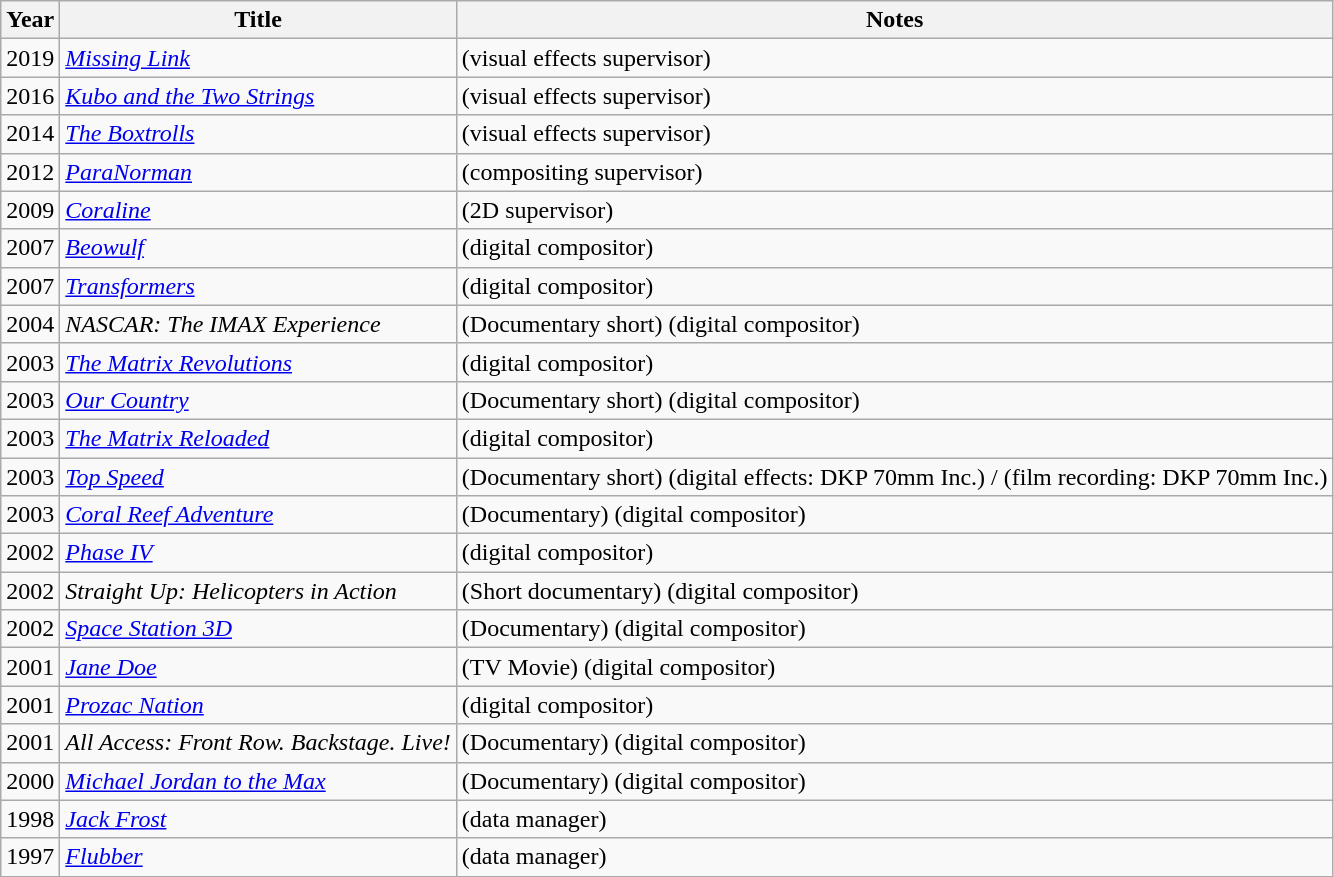<table class="wikitable sortable" border="1">
<tr>
<th>Year</th>
<th>Title</th>
<th>Notes</th>
</tr>
<tr>
<td>2019</td>
<td><em><a href='#'>Missing Link</a></em></td>
<td>(visual effects supervisor)</td>
</tr>
<tr>
<td>2016</td>
<td><em><a href='#'>Kubo and the Two Strings</a></em></td>
<td>(visual effects supervisor)</td>
</tr>
<tr>
<td>2014</td>
<td><em><a href='#'>The Boxtrolls</a></em></td>
<td>(visual effects supervisor)</td>
</tr>
<tr>
<td>2012</td>
<td><em><a href='#'>ParaNorman</a></em></td>
<td>(compositing supervisor)</td>
</tr>
<tr>
<td>2009</td>
<td><em><a href='#'>Coraline</a></em></td>
<td>(2D supervisor)</td>
</tr>
<tr>
<td>2007</td>
<td><em><a href='#'>Beowulf</a></em></td>
<td>(digital compositor)</td>
</tr>
<tr>
<td>2007</td>
<td><em><a href='#'>Transformers</a></em></td>
<td>(digital compositor)</td>
</tr>
<tr>
<td>2004</td>
<td><em>NASCAR: The IMAX Experience</em></td>
<td>(Documentary short) (digital compositor)</td>
</tr>
<tr>
<td>2003</td>
<td><em><a href='#'>The Matrix Revolutions</a></em></td>
<td>(digital compositor)</td>
</tr>
<tr>
<td>2003</td>
<td><em><a href='#'>Our Country</a></em></td>
<td>(Documentary short) (digital compositor)</td>
</tr>
<tr>
<td>2003</td>
<td><em><a href='#'>The Matrix Reloaded</a></em></td>
<td>(digital compositor)</td>
</tr>
<tr>
<td>2003</td>
<td><em><a href='#'>Top Speed</a></em></td>
<td>(Documentary short) (digital effects: DKP 70mm Inc.) / (film recording: DKP 70mm Inc.)</td>
</tr>
<tr>
<td>2003</td>
<td><em><a href='#'>Coral Reef Adventure</a></em></td>
<td>(Documentary) (digital compositor)</td>
</tr>
<tr>
<td>2002</td>
<td><em><a href='#'>Phase IV</a></em></td>
<td>(digital compositor)</td>
</tr>
<tr>
<td>2002</td>
<td><em>Straight Up: Helicopters in Action</em></td>
<td>(Short documentary) (digital compositor)</td>
</tr>
<tr>
<td>2002</td>
<td><em><a href='#'>Space Station 3D</a></em></td>
<td>(Documentary) (digital compositor)</td>
</tr>
<tr>
<td>2001</td>
<td><em><a href='#'>Jane Doe</a></em></td>
<td>(TV Movie) (digital compositor)</td>
</tr>
<tr>
<td>2001</td>
<td><em><a href='#'>Prozac Nation</a></em></td>
<td>(digital compositor)</td>
</tr>
<tr>
<td>2001</td>
<td><em>All Access: Front Row. Backstage. Live!</em></td>
<td>(Documentary) (digital compositor)</td>
</tr>
<tr>
<td>2000</td>
<td><em><a href='#'>Michael Jordan to the Max</a></em></td>
<td>(Documentary) (digital compositor)</td>
</tr>
<tr>
<td>1998</td>
<td><em><a href='#'>Jack Frost</a></em></td>
<td>(data manager)</td>
</tr>
<tr>
<td>1997</td>
<td><em><a href='#'>Flubber</a></em></td>
<td>(data manager)</td>
</tr>
</table>
